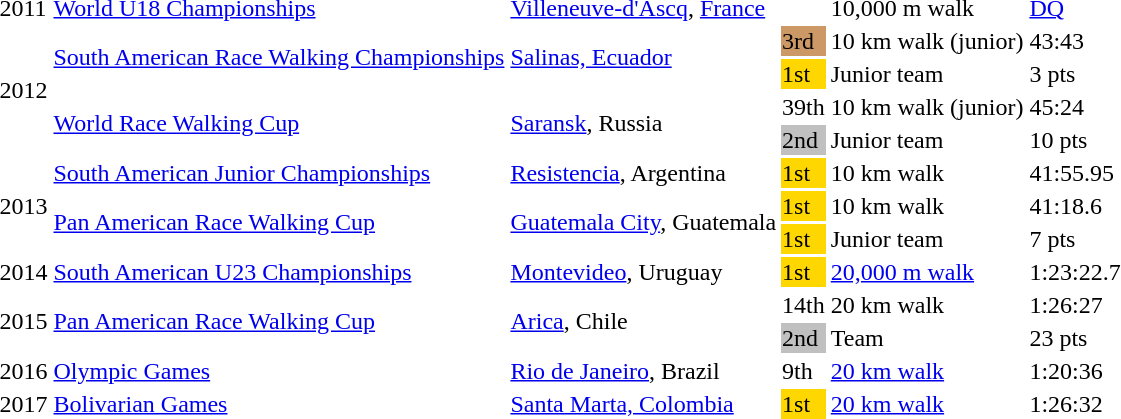<table>
<tr>
<td>2011</td>
<td><a href='#'>World U18 Championships</a></td>
<td><a href='#'>Villeneuve-d'Ascq</a>, <a href='#'>France</a></td>
<td></td>
<td>10,000 m walk</td>
<td><a href='#'>DQ</a></td>
</tr>
<tr>
<td rowspan=4>2012</td>
<td rowspan=2><a href='#'>South American Race Walking Championships</a></td>
<td rowspan=2><a href='#'>Salinas, Ecuador</a></td>
<td bgcolor=cc9966>3rd</td>
<td>10 km walk (junior)</td>
<td>43:43</td>
</tr>
<tr>
<td bgcolor=gold>1st</td>
<td>Junior team</td>
<td>3 pts</td>
</tr>
<tr>
<td rowspan=2><a href='#'>World Race Walking Cup</a></td>
<td rowspan=2><a href='#'>Saransk</a>, Russia</td>
<td>39th</td>
<td>10 km walk (junior)</td>
<td>45:24</td>
</tr>
<tr>
<td bgcolor=silver>2nd</td>
<td>Junior team</td>
<td>10 pts</td>
</tr>
<tr>
<td rowspan=3>2013</td>
<td><a href='#'>South American Junior Championships</a></td>
<td><a href='#'>Resistencia</a>, Argentina</td>
<td bgcolor=gold>1st</td>
<td>10 km walk</td>
<td>41:55.95</td>
</tr>
<tr>
<td rowspan=2><a href='#'>Pan American Race Walking Cup</a></td>
<td rowspan=2><a href='#'>Guatemala City</a>, Guatemala</td>
<td bgcolor=gold>1st</td>
<td>10 km walk</td>
<td>41:18.6</td>
</tr>
<tr>
<td bgcolor=gold>1st</td>
<td>Junior team</td>
<td>7 pts</td>
</tr>
<tr>
<td>2014</td>
<td><a href='#'>South American U23 Championships</a></td>
<td><a href='#'>Montevideo</a>, Uruguay</td>
<td bgcolor=gold>1st</td>
<td><a href='#'>20,000 m walk</a></td>
<td>1:23:22.7 </td>
</tr>
<tr>
<td rowspan=2>2015</td>
<td rowspan=2><a href='#'>Pan American Race Walking Cup</a></td>
<td rowspan=2><a href='#'>Arica</a>, Chile</td>
<td>14th</td>
<td>20 km walk</td>
<td>1:26:27</td>
</tr>
<tr>
<td bgcolor=silver>2nd</td>
<td>Team</td>
<td>23 pts</td>
</tr>
<tr>
<td>2016</td>
<td><a href='#'>Olympic Games</a></td>
<td><a href='#'>Rio de Janeiro</a>, Brazil</td>
<td>9th</td>
<td><a href='#'>20 km walk</a></td>
<td>1:20:36</td>
</tr>
<tr>
<td>2017</td>
<td><a href='#'>Bolivarian Games</a></td>
<td><a href='#'>Santa Marta, Colombia</a></td>
<td bgcolor=gold>1st</td>
<td><a href='#'>20 km walk</a></td>
<td>1:26:32</td>
</tr>
</table>
